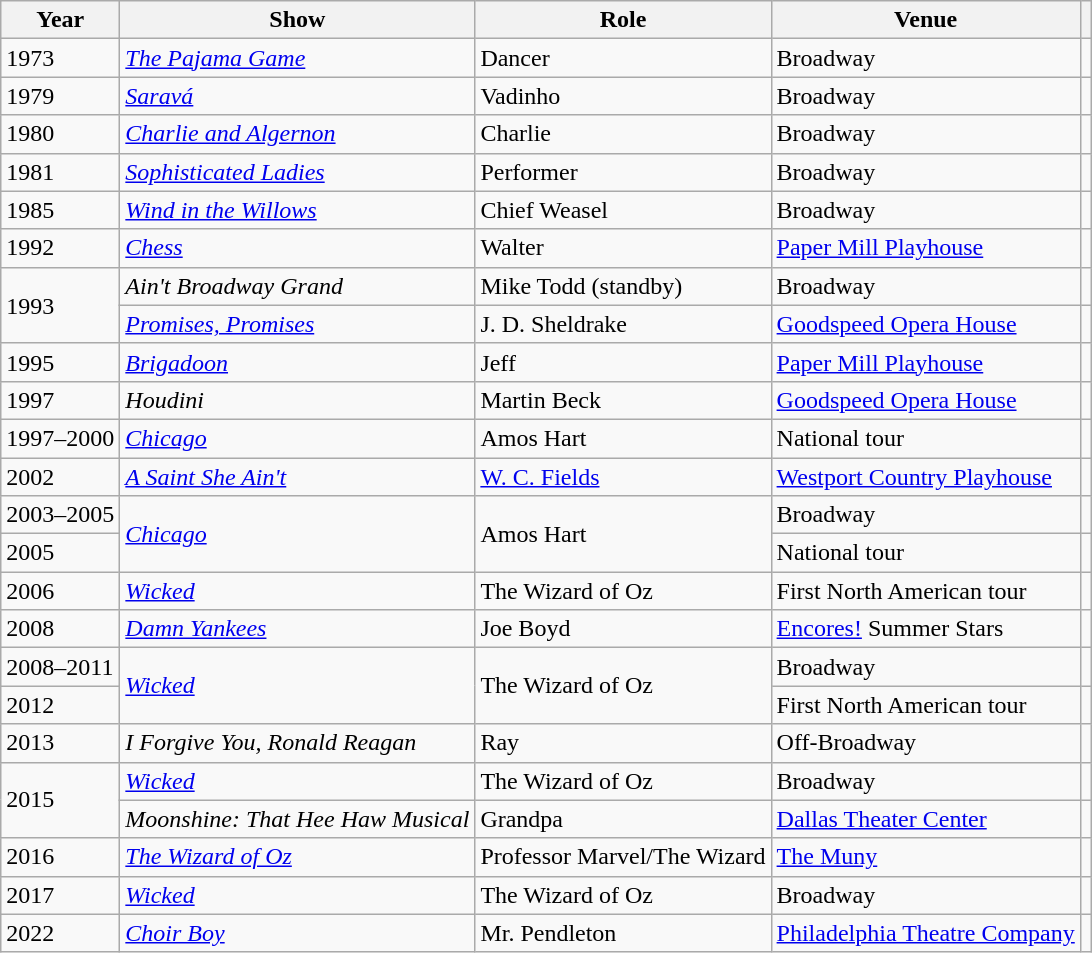<table class="wikitable sortable">
<tr>
<th>Year</th>
<th>Show</th>
<th>Role</th>
<th>Venue</th>
<th class="unsortable"></th>
</tr>
<tr>
<td>1973</td>
<td><em><a href='#'>The Pajama Game</a></em></td>
<td>Dancer</td>
<td>Broadway</td>
<td></td>
</tr>
<tr>
<td>1979</td>
<td><em><a href='#'>Saravá</a></em></td>
<td>Vadinho</td>
<td>Broadway</td>
<td></td>
</tr>
<tr>
<td>1980</td>
<td><em><a href='#'>Charlie and Algernon</a></em></td>
<td>Charlie</td>
<td>Broadway</td>
<td></td>
</tr>
<tr>
<td>1981</td>
<td><em><a href='#'>Sophisticated Ladies</a></em></td>
<td>Performer</td>
<td>Broadway</td>
<td></td>
</tr>
<tr>
<td>1985</td>
<td><em><a href='#'>Wind in the Willows</a></em></td>
<td>Chief Weasel</td>
<td>Broadway</td>
<td></td>
</tr>
<tr>
<td>1992</td>
<td><em><a href='#'>Chess</a></em></td>
<td>Walter</td>
<td><a href='#'>Paper Mill Playhouse</a></td>
<td></td>
</tr>
<tr>
<td rowspan=2>1993</td>
<td><em>Ain't Broadway Grand</em></td>
<td>Mike Todd (standby)</td>
<td>Broadway</td>
<td></td>
</tr>
<tr>
<td><em><a href='#'>Promises, Promises</a></em></td>
<td>J. D. Sheldrake</td>
<td><a href='#'>Goodspeed Opera House</a></td>
<td></td>
</tr>
<tr>
<td>1995</td>
<td><em><a href='#'>Brigadoon</a></em></td>
<td>Jeff</td>
<td><a href='#'>Paper Mill Playhouse</a></td>
<td></td>
</tr>
<tr>
<td>1997</td>
<td><em>Houdini</em></td>
<td>Martin Beck</td>
<td><a href='#'>Goodspeed Opera House</a></td>
<td></td>
</tr>
<tr>
<td>1997–2000</td>
<td><em><a href='#'>Chicago</a></em></td>
<td>Amos Hart</td>
<td>National tour</td>
<td></td>
</tr>
<tr>
<td>2002</td>
<td><em><a href='#'>A Saint She Ain't</a></em></td>
<td><a href='#'>W. C. Fields</a></td>
<td><a href='#'>Westport Country Playhouse</a></td>
<td></td>
</tr>
<tr>
<td>2003–2005</td>
<td rowspan=2><em><a href='#'>Chicago</a></em></td>
<td rowspan=2>Amos Hart</td>
<td>Broadway</td>
<td></td>
</tr>
<tr>
<td>2005</td>
<td>National tour</td>
<td></td>
</tr>
<tr>
<td>2006</td>
<td><em><a href='#'>Wicked</a></em></td>
<td>The Wizard of Oz</td>
<td>First North American tour</td>
<td></td>
</tr>
<tr>
<td>2008</td>
<td><em><a href='#'>Damn Yankees</a></em></td>
<td>Joe Boyd</td>
<td><a href='#'>Encores!</a> Summer Stars</td>
<td></td>
</tr>
<tr>
<td>2008–2011</td>
<td rowspan=2><em><a href='#'>Wicked</a></em></td>
<td rowspan=2>The Wizard of Oz</td>
<td>Broadway</td>
<td></td>
</tr>
<tr>
<td>2012</td>
<td>First North American tour</td>
<td></td>
</tr>
<tr>
<td>2013</td>
<td><em>I Forgive You, Ronald Reagan</em></td>
<td>Ray</td>
<td>Off-Broadway</td>
<td></td>
</tr>
<tr>
<td rowspan=2>2015</td>
<td><em><a href='#'>Wicked</a></em></td>
<td>The Wizard of Oz</td>
<td>Broadway</td>
<td></td>
</tr>
<tr>
<td><em>Moonshine: That Hee Haw Musical</em></td>
<td>Grandpa</td>
<td><a href='#'>Dallas Theater Center</a></td>
<td></td>
</tr>
<tr>
<td>2016</td>
<td><em><a href='#'>The Wizard of Oz</a></em></td>
<td>Professor Marvel/The Wizard</td>
<td><a href='#'>The Muny</a></td>
<td></td>
</tr>
<tr>
<td>2017</td>
<td><em><a href='#'>Wicked</a></em></td>
<td>The Wizard of Oz</td>
<td>Broadway</td>
<td></td>
</tr>
<tr>
<td>2022</td>
<td><em><a href='#'>Choir Boy</a></em></td>
<td>Mr. Pendleton</td>
<td><a href='#'>Philadelphia Theatre Company</a></td>
<td></td>
</tr>
</table>
